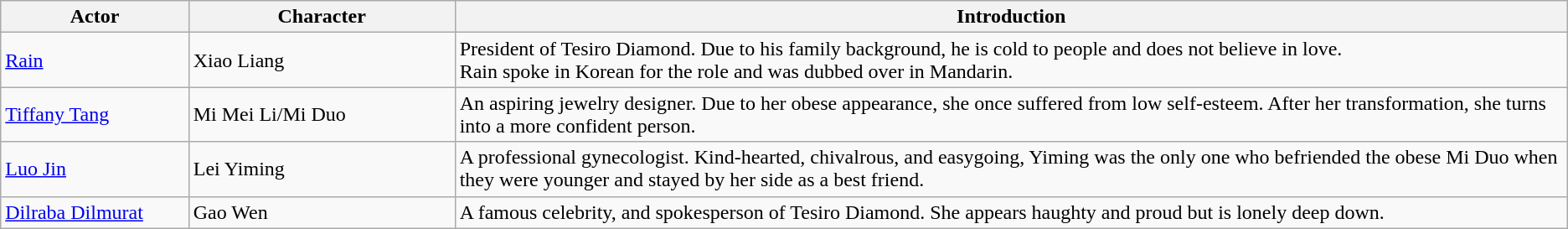<table class="wikitable">
<tr>
<th style="width:12%">Actor</th>
<th style="width:17%">Character</th>
<th>Introduction</th>
</tr>
<tr>
<td><a href='#'>Rain</a></td>
<td>Xiao Liang</td>
<td>President of Tesiro Diamond. Due to his family background, he is cold to people and does not believe in love.<br>Rain spoke in Korean for the role and was dubbed over in Mandarin.</td>
</tr>
<tr>
<td><a href='#'>Tiffany Tang</a></td>
<td>Mi Mei Li/Mi Duo</td>
<td>An aspiring jewelry designer. Due to her obese appearance, she once suffered from low self-esteem. After her transformation, she turns into a more confident person.</td>
</tr>
<tr>
<td><a href='#'>Luo Jin</a></td>
<td>Lei Yiming</td>
<td>A professional gynecologist. Kind-hearted, chivalrous, and easygoing, Yiming was the only one who befriended the obese Mi Duo when they were younger and stayed by her side as a best friend.</td>
</tr>
<tr>
<td><a href='#'>Dilraba Dilmurat</a></td>
<td>Gao Wen</td>
<td>A famous celebrity, and spokesperson of Tesiro Diamond. She appears haughty and proud but is lonely deep down.</td>
</tr>
</table>
